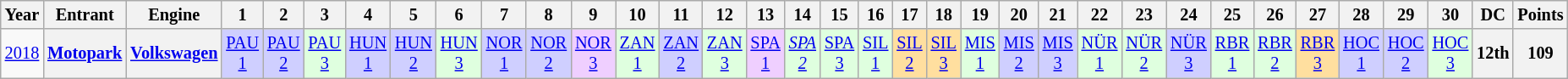<table class="wikitable" style="text-align:center; font-size:85%">
<tr>
<th>Year</th>
<th>Entrant</th>
<th>Engine</th>
<th>1</th>
<th>2</th>
<th>3</th>
<th>4</th>
<th>5</th>
<th>6</th>
<th>7</th>
<th>8</th>
<th>9</th>
<th>10</th>
<th>11</th>
<th>12</th>
<th>13</th>
<th>14</th>
<th>15</th>
<th>16</th>
<th>17</th>
<th>18</th>
<th>19</th>
<th>20</th>
<th>21</th>
<th>22</th>
<th>23</th>
<th>24</th>
<th>25</th>
<th>26</th>
<th>27</th>
<th>28</th>
<th>29</th>
<th>30</th>
<th>DC</th>
<th>Points</th>
</tr>
<tr>
<td><a href='#'>2018</a></td>
<th><a href='#'>Motopark</a></th>
<th><a href='#'>Volkswagen</a></th>
<td style="background:#CFCFFF;"><a href='#'>PAU<br>1</a><br></td>
<td style="background:#CFCFFF;"><a href='#'>PAU<br>2</a><br></td>
<td style="background:#DFFFDF;"><a href='#'>PAU<br>3</a><br></td>
<td style="background:#CFCFFF;"><a href='#'>HUN<br>1</a><br></td>
<td style="background:#CFCFFF;"><a href='#'>HUN<br>2</a><br></td>
<td style="background:#DFFFDF;"><a href='#'>HUN<br>3</a><br></td>
<td style="background:#CFCFFF;"><a href='#'>NOR<br>1</a><br></td>
<td style="background:#CFCFFF;"><a href='#'>NOR<br>2</a><br></td>
<td style="background:#EFCFFF;"><a href='#'>NOR<br>3</a><br></td>
<td style="background:#DFFFDF;"><a href='#'>ZAN<br>1</a><br></td>
<td style="background:#CFCFFF;"><a href='#'>ZAN<br>2</a><br></td>
<td style="background:#DFFFDF;"><a href='#'>ZAN<br>3</a><br></td>
<td style="background:#EFCFFF;"><a href='#'>SPA<br>1</a><br></td>
<td style="background:#DFFFDF;"><em><a href='#'>SPA<br>2</a></em><br></td>
<td style="background:#DFFFDF;"><a href='#'>SPA<br>3</a><br></td>
<td style="background:#DFFFDF;"><a href='#'>SIL<br>1</a><br></td>
<td style="background:#FFDF9F;"><a href='#'>SIL<br>2</a><br></td>
<td style="background:#FFDF9F;"><a href='#'>SIL<br>3</a><br></td>
<td style="background:#DFFFDF;"><a href='#'>MIS<br>1</a><br></td>
<td style="background:#CFCFFF;"><a href='#'>MIS<br>2</a><br></td>
<td style="background:#CFCFFF;"><a href='#'>MIS<br>3</a><br></td>
<td style="background:#DFFFDF;"><a href='#'>NÜR<br>1</a><br></td>
<td style="background:#DFFFDF;"><a href='#'>NÜR<br>2</a><br></td>
<td style="background:#CFCFFF;"><a href='#'>NÜR<br>3</a><br></td>
<td style="background:#DFFFDF;"><a href='#'>RBR<br>1</a><br></td>
<td style="background:#DFFFDF;"><a href='#'>RBR<br>2</a><br></td>
<td style="background:#FFDF9F;"><a href='#'>RBR<br>3</a><br></td>
<td style="background:#CFCFFF;"><a href='#'>HOC<br>1</a><br></td>
<td style="background:#CFCFFF;"><a href='#'>HOC<br>2</a><br></td>
<td style="background:#DFFFDF;"><a href='#'>HOC<br>3</a><br></td>
<th>12th</th>
<th>109</th>
</tr>
</table>
